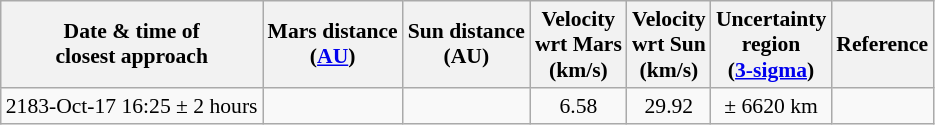<table class="wikitable" style="text-align: center; font-size: 0.9em;">
<tr>
<th>Date & time of<br>closest approach</th>
<th>Mars distance<br>(<a href='#'>AU</a>)</th>
<th>Sun distance<br>(AU)</th>
<th>Velocity<br>wrt Mars<br>(km/s)</th>
<th>Velocity<br>wrt Sun<br>(km/s)</th>
<th>Uncertainty<br>region<br>(<a href='#'>3-sigma</a>)</th>
<th>Reference</th>
</tr>
<tr>
<td>2183-Oct-17 16:25 ± 2 hours</td>
<td></td>
<td></td>
<td>6.58</td>
<td>29.92</td>
<td>± 6620 km</td>
<td><small></small></td>
</tr>
</table>
